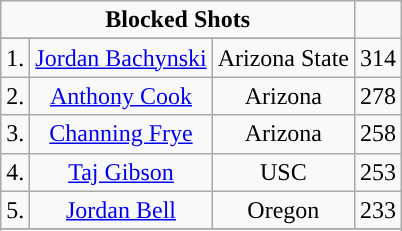<table class="wikitable" style="display: inline-table;">
<tr>
<td align="center" Colspan="3"><strong>Blocked Shots</strong></td>
</tr>
<tr align="center">
</tr>
<tr align="center">
<td>1.</td>
<td><a href='#'>Jordan Bachynski</a></td>
<td>Arizona State</td>
<td>314</td>
</tr>
<tr align="center">
<td>2.</td>
<td><a href='#'>Anthony Cook</a></td>
<td>Arizona</td>
<td>278</td>
</tr>
<tr align="center">
<td>3.</td>
<td><a href='#'>Channing Frye</a></td>
<td>Arizona</td>
<td>258</td>
</tr>
<tr align="center">
<td>4.</td>
<td><a href='#'>Taj Gibson</a></td>
<td>USC</td>
<td>253</td>
</tr>
<tr align="center">
<td>5.</td>
<td><a href='#'>Jordan Bell</a></td>
<td>Oregon</td>
<td>233</td>
</tr>
<tr align="center">
</tr>
<tr>
</tr>
</table>
